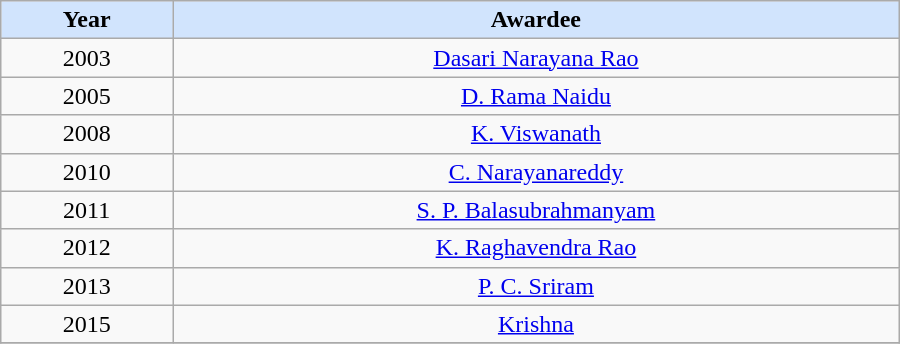<table class="wikitable" style="text-align: center; width: 600px; height: 200px;">
<tr>
<th ! style="background:#d1e4fd;" width=;"50%">Year</th>
<th ! style="background:#d1e4fd;" width=;"50%">Awardee</th>
</tr>
<tr>
<td>2003</td>
<td><a href='#'>Dasari Narayana Rao</a></td>
</tr>
<tr>
<td>2005</td>
<td><a href='#'>D. Rama Naidu</a></td>
</tr>
<tr>
<td>2008</td>
<td><a href='#'>K. Viswanath</a></td>
</tr>
<tr>
<td>2010</td>
<td><a href='#'>C. Narayanareddy</a></td>
</tr>
<tr>
<td>2011</td>
<td><a href='#'>S. P. Balasubrahmanyam</a></td>
</tr>
<tr>
<td>2012</td>
<td><a href='#'>K. Raghavendra Rao</a></td>
</tr>
<tr>
<td>2013</td>
<td><a href='#'>P. C. Sriram</a></td>
</tr>
<tr>
<td>2015</td>
<td><a href='#'>Krishna</a></td>
</tr>
<tr>
</tr>
</table>
